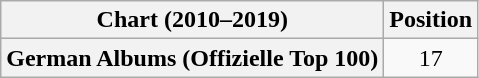<table class="wikitable plainrowheaders" style="text-align:center">
<tr>
<th scope="col">Chart (2010–2019)</th>
<th scope="col">Position</th>
</tr>
<tr>
<th scope="row">German Albums (Offizielle Top 100)</th>
<td>17</td>
</tr>
</table>
